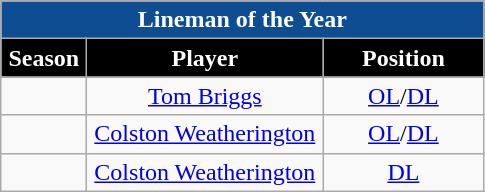<table class="wikitable sortable" style="text-align:center">
<tr>
<td colspan="4" style="background:#0F4D92; color:white;"><strong>Lineman of the Year</strong></td>
</tr>
<tr>
<th style="width:50px; background:black; color:white;">Season</th>
<th style="width:150px; background:black; color:white;">Player</th>
<th style="width:100px; background:black; color:white;">Position</th>
</tr>
<tr>
<td></td>
<td><a href='#'>Tom Briggs</a></td>
<td><a href='#'>OL</a>/<a href='#'>DL</a></td>
</tr>
<tr>
<td></td>
<td><a href='#'>Colston Weatherington</a></td>
<td><a href='#'>OL</a>/<a href='#'>DL</a></td>
</tr>
<tr>
<td></td>
<td><a href='#'>Colston Weatherington</a></td>
<td><a href='#'>DL</a></td>
</tr>
</table>
